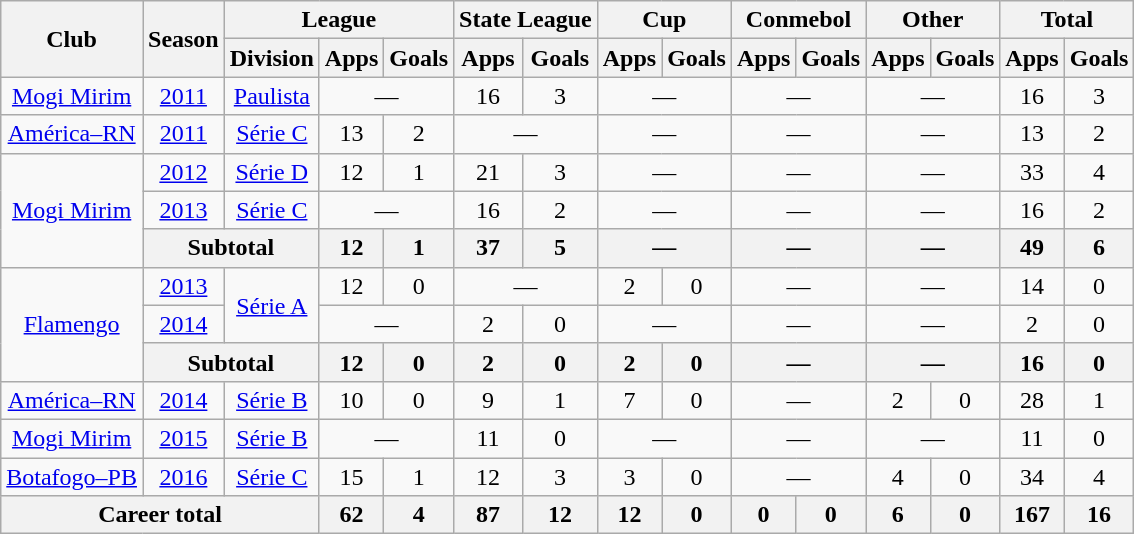<table class="wikitable" style="text-align: center;">
<tr>
<th rowspan="2">Club</th>
<th rowspan="2">Season</th>
<th colspan="3">League</th>
<th colspan="2">State League</th>
<th colspan="2">Cup</th>
<th colspan="2">Conmebol</th>
<th colspan="2">Other</th>
<th colspan="2">Total</th>
</tr>
<tr>
<th>Division</th>
<th>Apps</th>
<th>Goals</th>
<th>Apps</th>
<th>Goals</th>
<th>Apps</th>
<th>Goals</th>
<th>Apps</th>
<th>Goals</th>
<th>Apps</th>
<th>Goals</th>
<th>Apps</th>
<th>Goals</th>
</tr>
<tr>
<td valign="center"><a href='#'>Mogi Mirim</a></td>
<td><a href='#'>2011</a></td>
<td><a href='#'>Paulista</a></td>
<td colspan="2">—</td>
<td>16</td>
<td>3</td>
<td colspan="2">—</td>
<td colspan="2">—</td>
<td colspan="2">—</td>
<td>16</td>
<td>3</td>
</tr>
<tr>
<td valign="center"><a href='#'>América–RN</a></td>
<td><a href='#'>2011</a></td>
<td><a href='#'>Série C</a></td>
<td>13</td>
<td>2</td>
<td colspan="2">—</td>
<td colspan="2">—</td>
<td colspan="2">—</td>
<td colspan="2">—</td>
<td>13</td>
<td>2</td>
</tr>
<tr>
<td rowspan=3 valign="center"><a href='#'>Mogi Mirim</a></td>
<td><a href='#'>2012</a></td>
<td><a href='#'>Série D</a></td>
<td>12</td>
<td>1</td>
<td>21</td>
<td>3</td>
<td colspan="2">—</td>
<td colspan="2">—</td>
<td colspan="2">—</td>
<td>33</td>
<td>4</td>
</tr>
<tr>
<td><a href='#'>2013</a></td>
<td><a href='#'>Série C</a></td>
<td colspan="2">—</td>
<td>16</td>
<td>2</td>
<td colspan="2">—</td>
<td colspan="2">—</td>
<td colspan="2">—</td>
<td>16</td>
<td>2</td>
</tr>
<tr>
<th colspan="2">Subtotal</th>
<th>12</th>
<th>1</th>
<th>37</th>
<th>5</th>
<th colspan="2">—</th>
<th colspan="2">—</th>
<th colspan="2">—</th>
<th>49</th>
<th>6</th>
</tr>
<tr>
<td rowspan=3 valign="center"><a href='#'>Flamengo</a></td>
<td><a href='#'>2013</a></td>
<td rowspan=2><a href='#'>Série A</a></td>
<td>12</td>
<td>0</td>
<td colspan="2">—</td>
<td>2</td>
<td>0</td>
<td colspan="2">—</td>
<td colspan="2">—</td>
<td>14</td>
<td>0</td>
</tr>
<tr>
<td><a href='#'>2014</a></td>
<td colspan="2">—</td>
<td>2</td>
<td>0</td>
<td colspan="2">—</td>
<td colspan="2">—</td>
<td colspan="2">—</td>
<td>2</td>
<td>0</td>
</tr>
<tr>
<th colspan="2">Subtotal</th>
<th>12</th>
<th>0</th>
<th>2</th>
<th>0</th>
<th>2</th>
<th>0</th>
<th colspan="2">—</th>
<th colspan="2">—</th>
<th>16</th>
<th>0</th>
</tr>
<tr>
<td valign="center"><a href='#'>América–RN</a></td>
<td><a href='#'>2014</a></td>
<td><a href='#'>Série B</a></td>
<td>10</td>
<td>0</td>
<td>9</td>
<td>1</td>
<td>7</td>
<td>0</td>
<td colspan="2">—</td>
<td>2</td>
<td>0</td>
<td>28</td>
<td>1</td>
</tr>
<tr>
<td valign="center"><a href='#'>Mogi Mirim</a></td>
<td><a href='#'>2015</a></td>
<td><a href='#'>Série B</a></td>
<td colspan="2">—</td>
<td>11</td>
<td>0</td>
<td colspan="2">—</td>
<td colspan="2">—</td>
<td colspan="2">—</td>
<td>11</td>
<td>0</td>
</tr>
<tr>
<td valign="center"><a href='#'>Botafogo–PB</a></td>
<td><a href='#'>2016</a></td>
<td><a href='#'>Série C</a></td>
<td>15</td>
<td>1</td>
<td>12</td>
<td>3</td>
<td>3</td>
<td>0</td>
<td colspan="2">—</td>
<td>4</td>
<td>0</td>
<td>34</td>
<td>4</td>
</tr>
<tr>
<th colspan="3"><strong>Career total</strong></th>
<th>62</th>
<th>4</th>
<th>87</th>
<th>12</th>
<th>12</th>
<th>0</th>
<th>0</th>
<th>0</th>
<th>6</th>
<th>0</th>
<th>167</th>
<th>16</th>
</tr>
</table>
